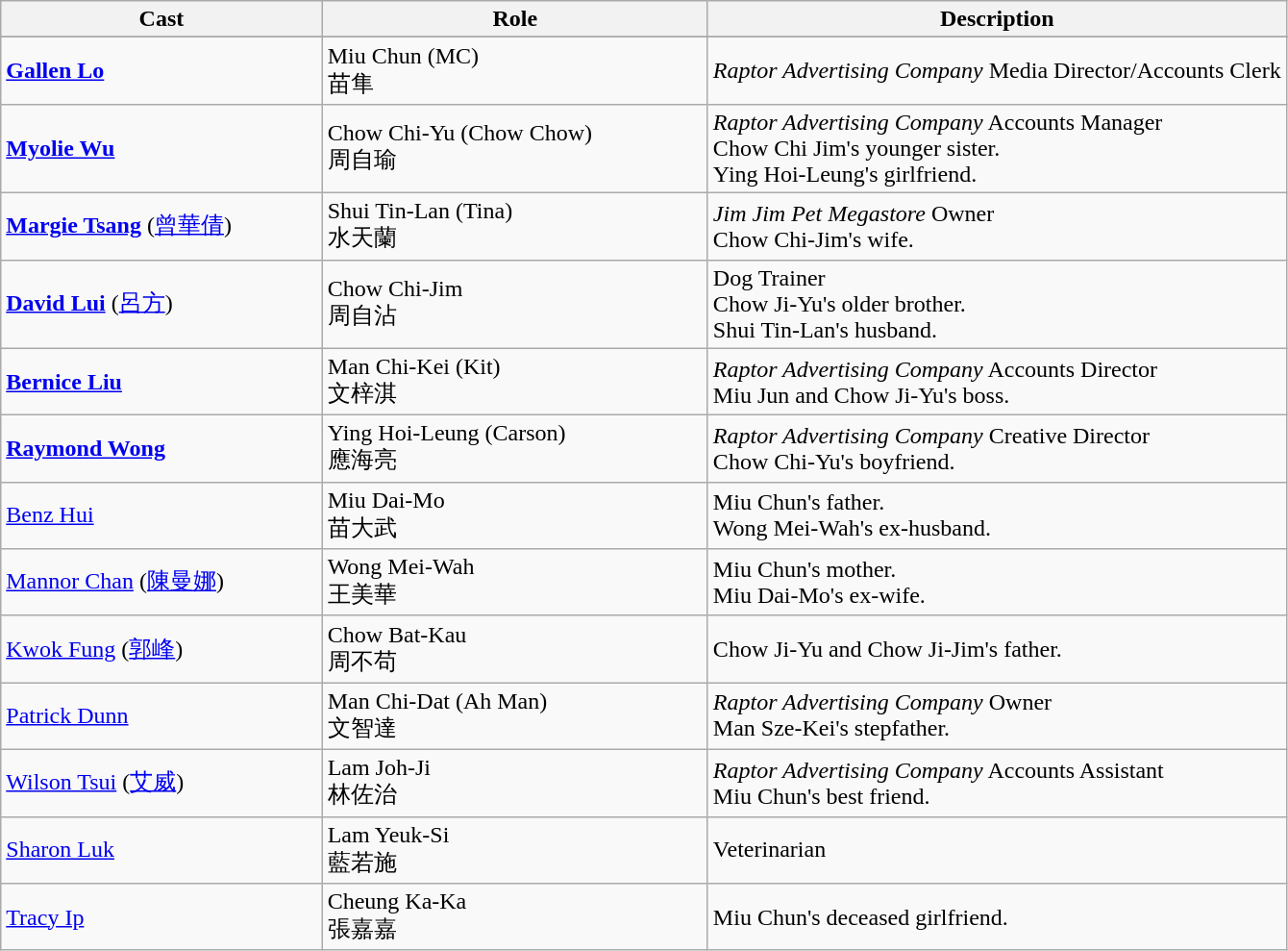<table class="wikitable">
<tr>
<th style="width:25%">Cast</th>
<th style="width:30%">Role</th>
<th>Description</th>
</tr>
<tr>
</tr>
<tr>
<td><strong><a href='#'>Gallen Lo</a></strong></td>
<td>Miu Chun (MC) <br> 苗隼</td>
<td><em>Raptor Advertising Company</em> Media Director/Accounts Clerk</td>
</tr>
<tr>
<td><strong><a href='#'>Myolie Wu</a></strong></td>
<td>Chow Chi-Yu (Chow Chow) <br> 周自瑜</td>
<td><em>Raptor Advertising Company</em> Accounts Manager <br> Chow Chi Jim's younger sister. <br> Ying Hoi-Leung's girlfriend.</td>
</tr>
<tr>
<td><strong><a href='#'>Margie Tsang</a></strong> (<a href='#'>曾華倩</a>)</td>
<td>Shui Tin-Lan (Tina) <br> 水天蘭</td>
<td><em>Jim Jim Pet Megastore</em> Owner <br> Chow Chi-Jim's wife.</td>
</tr>
<tr>
<td><strong><a href='#'>David Lui</a></strong> (<a href='#'>呂方</a>)</td>
<td>Chow Chi-Jim <br> 周自沾</td>
<td>Dog Trainer <br> Chow Ji-Yu's older brother. <br> Shui Tin-Lan's husband.</td>
</tr>
<tr>
<td><strong><a href='#'>Bernice Liu</a></strong></td>
<td>Man Chi-Kei (Kit) <br> 文梓淇</td>
<td><em>Raptor Advertising Company</em> Accounts Director <br> Miu Jun and Chow Ji-Yu's boss.</td>
</tr>
<tr>
<td><strong><a href='#'>Raymond Wong</a></strong></td>
<td>Ying Hoi-Leung (Carson) <br> 應海亮</td>
<td><em>Raptor Advertising Company</em> Creative Director <br> Chow Chi-Yu's boyfriend.</td>
</tr>
<tr>
<td><a href='#'>Benz Hui</a></td>
<td>Miu Dai-Mo <br> 苗大武</td>
<td>Miu Chun's father. <br> Wong Mei-Wah's ex-husband.</td>
</tr>
<tr>
<td><a href='#'>Mannor Chan</a> (<a href='#'>陳曼娜</a>)</td>
<td>Wong Mei-Wah <br> 王美華</td>
<td>Miu Chun's mother. <br> Miu Dai-Mo's ex-wife.</td>
</tr>
<tr>
<td><a href='#'>Kwok Fung</a> (<a href='#'>郭峰</a>)</td>
<td>Chow Bat-Kau <br> 周不苟</td>
<td>Chow Ji-Yu and Chow Ji-Jim's father.</td>
</tr>
<tr>
<td><a href='#'>Patrick Dunn</a></td>
<td>Man Chi-Dat (Ah Man) <br> 文智達</td>
<td><em>Raptor Advertising Company</em> Owner <br> Man Sze-Kei's stepfather.</td>
</tr>
<tr>
<td><a href='#'>Wilson Tsui</a> (<a href='#'>艾威</a>)</td>
<td>Lam Joh-Ji <br> 林佐治</td>
<td><em>Raptor Advertising Company</em> Accounts Assistant <br> Miu Chun's best friend.</td>
</tr>
<tr>
<td><a href='#'>Sharon Luk</a></td>
<td>Lam Yeuk-Si <br> 藍若施</td>
<td>Veterinarian</td>
</tr>
<tr>
<td><a href='#'>Tracy Ip</a></td>
<td>Cheung Ka-Ka <br> 張嘉嘉</td>
<td>Miu Chun's deceased girlfriend.</td>
</tr>
</table>
